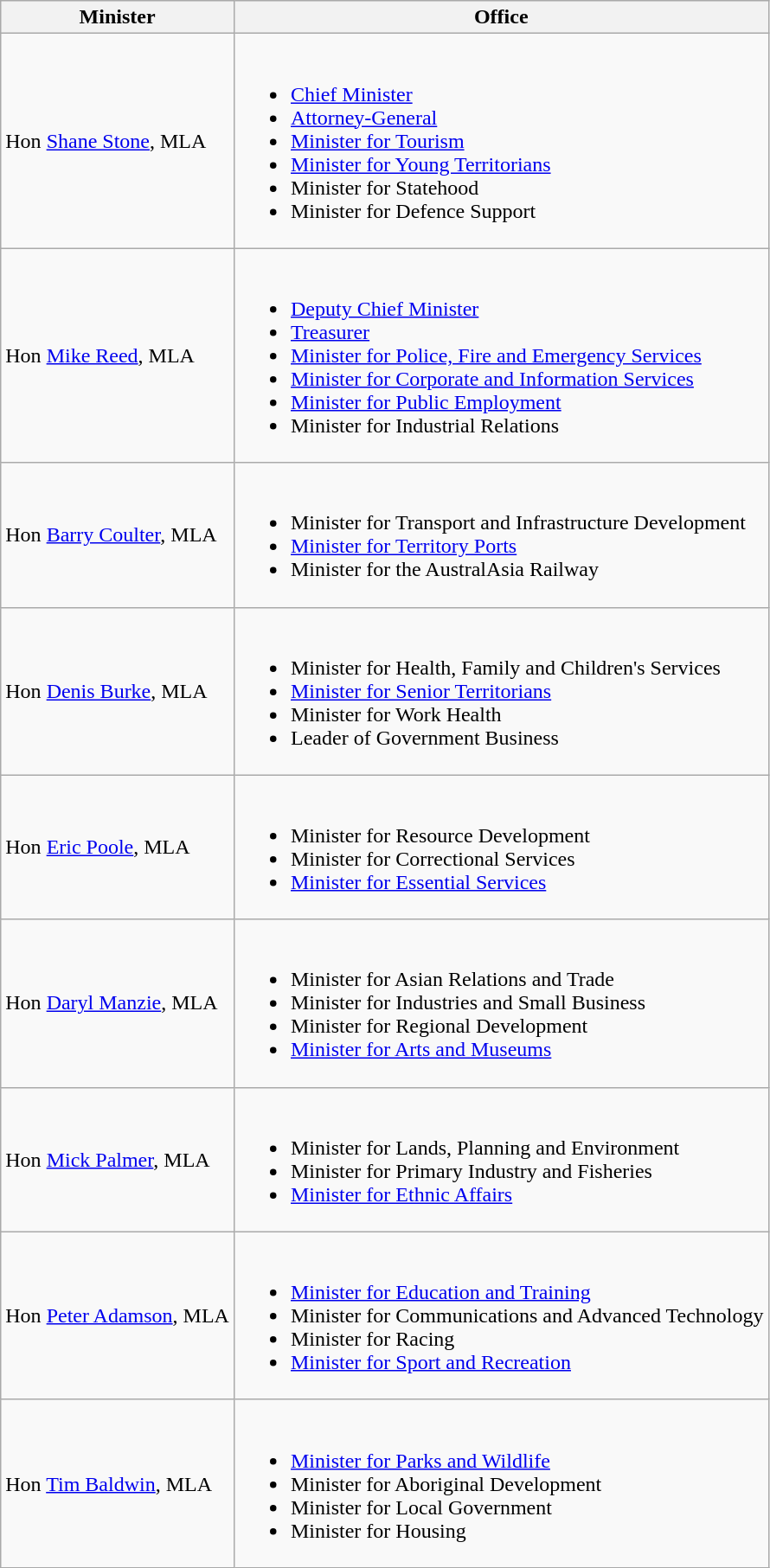<table class="wikitable">
<tr>
<th>Minister</th>
<th>Office</th>
</tr>
<tr>
<td>Hon <a href='#'>Shane Stone</a>, MLA</td>
<td><br><ul><li><a href='#'>Chief Minister</a></li><li><a href='#'>Attorney-General</a></li><li><a href='#'>Minister for Tourism</a></li><li><a href='#'>Minister for Young Territorians</a></li><li>Minister for Statehood</li><li>Minister for Defence Support</li></ul></td>
</tr>
<tr>
<td>Hon <a href='#'>Mike Reed</a>, MLA</td>
<td><br><ul><li><a href='#'>Deputy Chief Minister</a></li><li><a href='#'>Treasurer</a></li><li><a href='#'>Minister for Police, Fire and Emergency Services</a></li><li><a href='#'>Minister for Corporate and Information Services</a></li><li><a href='#'>Minister for Public Employment</a></li><li>Minister for Industrial Relations</li></ul></td>
</tr>
<tr>
<td>Hon <a href='#'>Barry Coulter</a>, MLA</td>
<td><br><ul><li>Minister for Transport and Infrastructure Development</li><li><a href='#'>Minister for Territory Ports</a></li><li>Minister for the AustralAsia Railway</li></ul></td>
</tr>
<tr>
<td>Hon <a href='#'>Denis Burke</a>, MLA</td>
<td><br><ul><li>Minister for Health, Family and Children's Services</li><li><a href='#'>Minister for Senior Territorians</a></li><li>Minister for Work Health</li><li>Leader of Government Business</li></ul></td>
</tr>
<tr>
<td>Hon <a href='#'>Eric Poole</a>, MLA</td>
<td><br><ul><li>Minister for Resource Development</li><li>Minister for Correctional Services</li><li><a href='#'>Minister for Essential Services</a></li></ul></td>
</tr>
<tr>
<td>Hon <a href='#'>Daryl Manzie</a>, MLA</td>
<td><br><ul><li>Minister for Asian Relations and Trade</li><li>Minister for Industries and Small Business</li><li>Minister for Regional Development</li><li><a href='#'>Minister for Arts and Museums</a></li></ul></td>
</tr>
<tr>
<td>Hon <a href='#'>Mick Palmer</a>, MLA</td>
<td><br><ul><li>Minister for Lands, Planning and Environment</li><li>Minister for Primary Industry and Fisheries</li><li><a href='#'>Minister for Ethnic Affairs</a></li></ul></td>
</tr>
<tr>
<td>Hon <a href='#'>Peter Adamson</a>, MLA</td>
<td><br><ul><li><a href='#'>Minister for Education and Training</a></li><li>Minister for Communications and Advanced Technology</li><li>Minister for Racing</li><li><a href='#'>Minister for Sport and Recreation</a></li></ul></td>
</tr>
<tr>
<td>Hon <a href='#'>Tim Baldwin</a>, MLA</td>
<td><br><ul><li><a href='#'>Minister for Parks and Wildlife</a></li><li>Minister for Aboriginal Development</li><li>Minister for Local Government</li><li>Minister for Housing</li></ul></td>
</tr>
</table>
